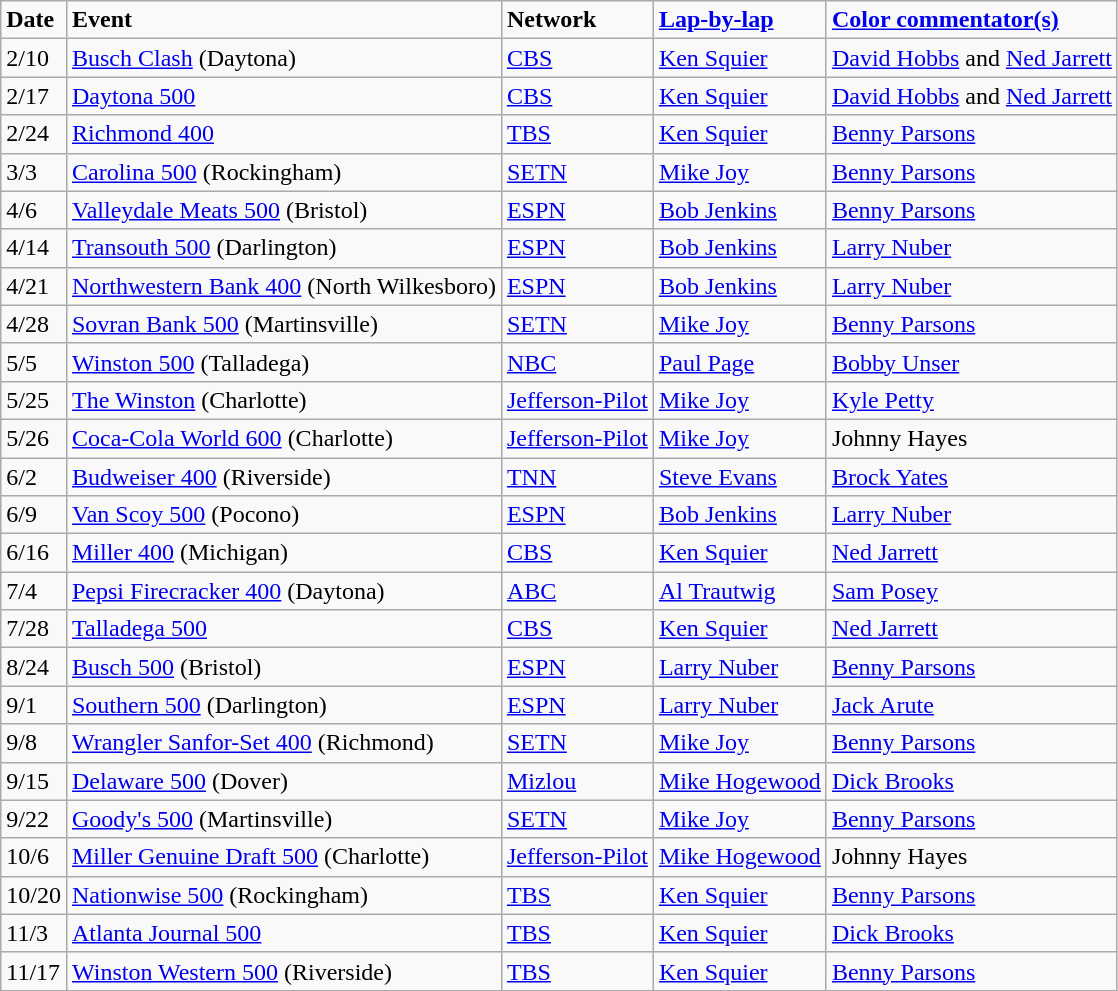<table class=wikitable>
<tr>
<td><strong>Date</strong></td>
<td><strong>Event</strong></td>
<td><strong>Network</strong></td>
<td><strong><a href='#'>Lap-by-lap</a></strong></td>
<td><strong><a href='#'>Color commentator(s)</a></strong></td>
</tr>
<tr>
<td>2/10</td>
<td><a href='#'>Busch Clash</a> (Daytona)</td>
<td><a href='#'>CBS</a></td>
<td><a href='#'>Ken Squier</a></td>
<td><a href='#'>David Hobbs</a> and <a href='#'>Ned Jarrett</a></td>
</tr>
<tr>
<td>2/17</td>
<td><a href='#'>Daytona 500</a></td>
<td><a href='#'>CBS</a></td>
<td><a href='#'>Ken Squier</a></td>
<td><a href='#'>David Hobbs</a> and <a href='#'>Ned Jarrett</a></td>
</tr>
<tr>
<td>2/24</td>
<td><a href='#'>Richmond 400</a></td>
<td><a href='#'>TBS</a></td>
<td><a href='#'>Ken Squier</a></td>
<td><a href='#'>Benny Parsons</a></td>
</tr>
<tr>
<td>3/3</td>
<td><a href='#'>Carolina 500</a> (Rockingham)</td>
<td><a href='#'>SETN</a></td>
<td><a href='#'>Mike Joy</a></td>
<td><a href='#'>Benny Parsons</a></td>
</tr>
<tr>
<td>4/6</td>
<td><a href='#'>Valleydale Meats 500</a> (Bristol)</td>
<td><a href='#'>ESPN</a></td>
<td><a href='#'>Bob Jenkins</a></td>
<td><a href='#'>Benny Parsons</a></td>
</tr>
<tr>
<td>4/14</td>
<td><a href='#'>Transouth 500</a> (Darlington)</td>
<td><a href='#'>ESPN</a></td>
<td><a href='#'>Bob Jenkins</a></td>
<td><a href='#'>Larry Nuber</a></td>
</tr>
<tr>
<td>4/21</td>
<td><a href='#'>Northwestern Bank 400</a> (North Wilkesboro)</td>
<td><a href='#'>ESPN</a></td>
<td><a href='#'>Bob Jenkins</a></td>
<td><a href='#'>Larry Nuber</a></td>
</tr>
<tr>
<td>4/28</td>
<td><a href='#'>Sovran Bank 500</a> (Martinsville)</td>
<td><a href='#'>SETN</a></td>
<td><a href='#'>Mike Joy</a></td>
<td><a href='#'>Benny Parsons</a></td>
</tr>
<tr>
<td>5/5</td>
<td><a href='#'>Winston 500</a> (Talladega)</td>
<td><a href='#'>NBC</a></td>
<td><a href='#'>Paul Page</a></td>
<td><a href='#'>Bobby Unser</a></td>
</tr>
<tr>
<td>5/25</td>
<td><a href='#'>The Winston</a> (Charlotte)</td>
<td><a href='#'>Jefferson-Pilot</a></td>
<td><a href='#'>Mike Joy</a></td>
<td><a href='#'>Kyle Petty</a></td>
</tr>
<tr>
<td>5/26</td>
<td><a href='#'>Coca-Cola World 600</a> (Charlotte)</td>
<td><a href='#'>Jefferson-Pilot</a></td>
<td><a href='#'>Mike Joy</a></td>
<td>Johnny Hayes</td>
</tr>
<tr>
<td>6/2</td>
<td><a href='#'>Budweiser 400</a> (Riverside)</td>
<td><a href='#'>TNN</a></td>
<td><a href='#'>Steve Evans</a></td>
<td><a href='#'>Brock Yates</a></td>
</tr>
<tr>
<td>6/9</td>
<td><a href='#'>Van Scoy 500</a> (Pocono)</td>
<td><a href='#'>ESPN</a></td>
<td><a href='#'>Bob Jenkins</a></td>
<td><a href='#'>Larry Nuber</a></td>
</tr>
<tr>
<td>6/16</td>
<td><a href='#'>Miller 400</a> (Michigan)</td>
<td><a href='#'>CBS</a></td>
<td><a href='#'>Ken Squier</a></td>
<td><a href='#'>Ned Jarrett</a></td>
</tr>
<tr>
<td>7/4</td>
<td><a href='#'>Pepsi Firecracker 400</a> (Daytona)</td>
<td><a href='#'>ABC</a></td>
<td><a href='#'>Al Trautwig</a></td>
<td><a href='#'>Sam Posey</a></td>
</tr>
<tr>
<td>7/28</td>
<td><a href='#'>Talladega 500</a></td>
<td><a href='#'>CBS</a></td>
<td><a href='#'>Ken Squier</a></td>
<td><a href='#'>Ned Jarrett</a></td>
</tr>
<tr>
<td>8/24</td>
<td><a href='#'>Busch 500</a> (Bristol)</td>
<td><a href='#'>ESPN</a></td>
<td><a href='#'>Larry Nuber</a></td>
<td><a href='#'>Benny Parsons</a></td>
</tr>
<tr>
<td>9/1</td>
<td><a href='#'>Southern 500</a> (Darlington)</td>
<td><a href='#'>ESPN</a></td>
<td><a href='#'>Larry Nuber</a></td>
<td><a href='#'>Jack Arute</a></td>
</tr>
<tr>
<td>9/8</td>
<td><a href='#'>Wrangler Sanfor-Set 400</a> (Richmond)</td>
<td><a href='#'>SETN</a></td>
<td><a href='#'>Mike Joy</a></td>
<td><a href='#'>Benny Parsons</a></td>
</tr>
<tr>
<td>9/15</td>
<td><a href='#'>Delaware 500</a> (Dover)</td>
<td><a href='#'>Mizlou</a></td>
<td><a href='#'>Mike Hogewood</a></td>
<td><a href='#'>Dick Brooks</a></td>
</tr>
<tr>
<td>9/22</td>
<td><a href='#'>Goody's 500</a> (Martinsville)</td>
<td><a href='#'>SETN</a></td>
<td><a href='#'>Mike Joy</a></td>
<td><a href='#'>Benny Parsons</a></td>
</tr>
<tr>
<td>10/6</td>
<td><a href='#'>Miller Genuine Draft 500</a> (Charlotte)</td>
<td><a href='#'>Jefferson-Pilot</a></td>
<td><a href='#'>Mike Hogewood</a></td>
<td>Johnny Hayes</td>
</tr>
<tr>
<td>10/20</td>
<td><a href='#'>Nationwise 500</a> (Rockingham)</td>
<td><a href='#'>TBS</a></td>
<td><a href='#'>Ken Squier</a></td>
<td><a href='#'>Benny Parsons</a></td>
</tr>
<tr>
<td>11/3</td>
<td><a href='#'>Atlanta Journal 500</a></td>
<td><a href='#'>TBS</a></td>
<td><a href='#'>Ken Squier</a></td>
<td><a href='#'>Dick Brooks</a></td>
</tr>
<tr>
<td>11/17</td>
<td><a href='#'>Winston Western 500</a> (Riverside)</td>
<td><a href='#'>TBS</a></td>
<td><a href='#'>Ken Squier</a></td>
<td><a href='#'>Benny Parsons</a></td>
</tr>
</table>
